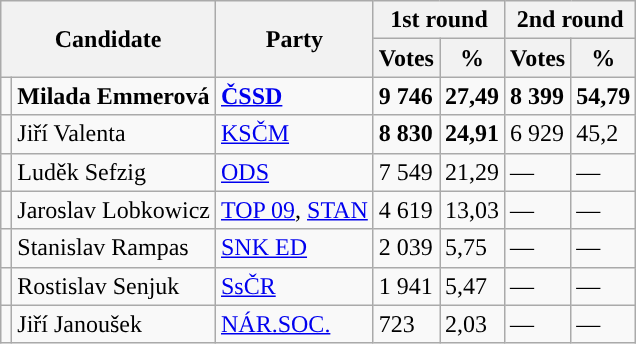<table class="wikitable sortable">
<tr>
<th colspan="2" rowspan="2">Candidate</th>
<th rowspan="2">Party</th>
<th colspan="2">1st round</th>
<th colspan="2">2nd round</th>
</tr>
<tr>
<th>Votes</th>
<th>%</th>
<th>Votes</th>
<th>%</th>
</tr>
<tr>
<td style="background-color:"></td>
<td><strong>Milada Emmerová</strong></td>
<td><a href='#'><strong>ČSSD</strong></a></td>
<td><strong>9 746</strong></td>
<td><strong>27,49</strong></td>
<td><strong>8 399</strong></td>
<td><strong>54,79</strong></td>
</tr>
<tr>
<td style="background-color:"></td>
<td>Jiří Valenta</td>
<td><a href='#'>KSČM</a></td>
<td><strong>8 830</strong></td>
<td><strong>24,91</strong></td>
<td>6 929</td>
<td>45,2</td>
</tr>
<tr>
<td style="background-color:"></td>
<td>Luděk Sefzig</td>
<td><a href='#'>ODS</a></td>
<td>7 549</td>
<td>21,29</td>
<td>—</td>
<td>—</td>
</tr>
<tr>
<td style="background-color:"></td>
<td>Jaroslav Lobkowicz</td>
<td><a href='#'>TOP 09</a>, <a href='#'>STAN</a></td>
<td>4 619</td>
<td>13,03</td>
<td>—</td>
<td>—</td>
</tr>
<tr>
<td style="background-color:"></td>
<td>Stanislav Rampas</td>
<td><a href='#'>SNK ED</a></td>
<td>2 039</td>
<td>5,75</td>
<td>—</td>
<td>—</td>
</tr>
<tr>
<td style="background-color:"></td>
<td>Rostislav Senjuk</td>
<td><a href='#'>SsČR</a></td>
<td>1 941</td>
<td>5,47</td>
<td>—</td>
<td>—</td>
</tr>
<tr>
<td style="background-color:"></td>
<td>Jiří Janoušek</td>
<td><a href='#'>NÁR.SOC.</a></td>
<td>723</td>
<td>2,03</td>
<td>—</td>
<td>—</td>
</tr>
</table>
